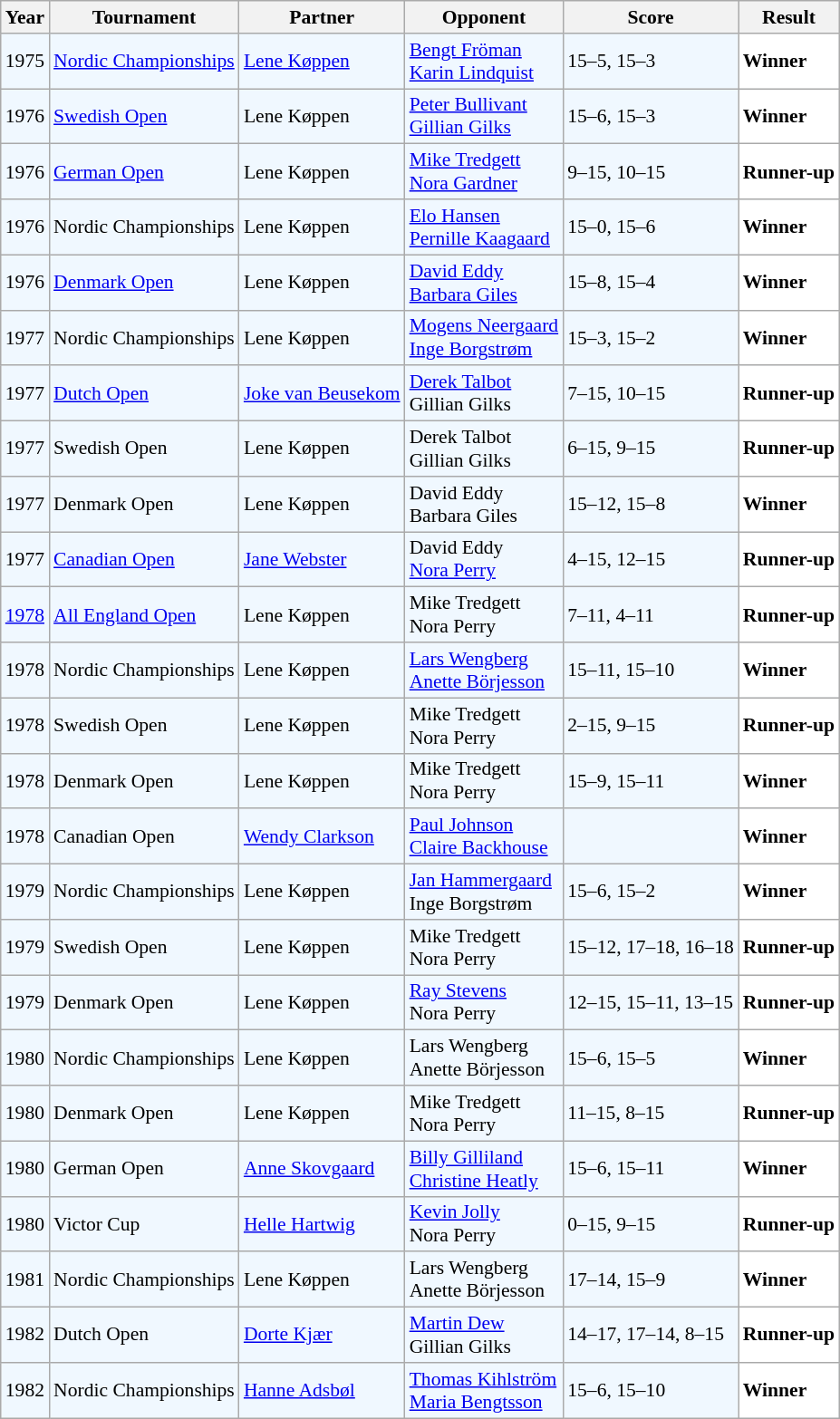<table class="sortable wikitable" style="font-size: 90%;">
<tr>
<th>Year</th>
<th>Tournament</th>
<th>Partner</th>
<th>Opponent</th>
<th>Score</th>
<th>Result</th>
</tr>
<tr style="background:#f0f8ff;">
<td align="center">1975</td>
<td align="left"><a href='#'>Nordic Championships</a></td>
<td align="left"> <a href='#'>Lene Køppen</a></td>
<td align="left"> <a href='#'>Bengt Fröman</a><br> <a href='#'>Karin Lindquist</a></td>
<td align="left">15–5, 15–3</td>
<td style="text-align:left; background:white"> <strong>Winner</strong></td>
</tr>
<tr style="background:#f0f8ff;">
<td align="center">1976</td>
<td align="left"><a href='#'>Swedish Open</a></td>
<td align="left"> Lene Køppen</td>
<td align="left"> <a href='#'>Peter Bullivant</a><br> <a href='#'>Gillian Gilks</a></td>
<td align="left">15–6, 15–3</td>
<td style="text-align:left; background:white"> <strong>Winner</strong></td>
</tr>
<tr style="background:#f0f8ff;">
<td align="center">1976</td>
<td align="left"><a href='#'>German Open</a></td>
<td align="left"> Lene Køppen</td>
<td align="left"> <a href='#'>Mike Tredgett</a><br> <a href='#'>Nora Gardner</a></td>
<td align="left">9–15, 10–15</td>
<td style="text-align:left; background:white"> <strong>Runner-up</strong></td>
</tr>
<tr style="background:#f0f8ff;">
<td align="center">1976</td>
<td align="left">Nordic Championships</td>
<td align="left"> Lene Køppen</td>
<td align="left"> <a href='#'>Elo Hansen</a><br> <a href='#'>Pernille Kaagaard</a></td>
<td align="left">15–0, 15–6</td>
<td style="text-align:left; background:white"> <strong>Winner</strong></td>
</tr>
<tr style="background:#f0f8ff;">
<td align="center">1976</td>
<td align="left"><a href='#'>Denmark Open</a></td>
<td align="left"> Lene Køppen</td>
<td align="left"> <a href='#'>David Eddy</a><br> <a href='#'>Barbara Giles</a></td>
<td align="left">15–8, 15–4</td>
<td style="text-align:left; background:white"> <strong>Winner</strong></td>
</tr>
<tr style="background:#f0f8ff;">
<td align="center">1977</td>
<td align="left">Nordic Championships</td>
<td align="left"> Lene Køppen</td>
<td align="left"> <a href='#'>Mogens Neergaard</a><br> <a href='#'>Inge Borgstrøm</a></td>
<td align="left">15–3, 15–2</td>
<td style="text-align:left; background:white"> <strong>Winner</strong></td>
</tr>
<tr style="background:#f0f8ff;">
<td align="center">1977</td>
<td align="left"><a href='#'>Dutch Open</a></td>
<td align="left"> <a href='#'>Joke van Beusekom</a></td>
<td align="left"> <a href='#'>Derek Talbot</a><br> Gillian Gilks</td>
<td align="left">7–15, 10–15</td>
<td style="text-align:left; background:white"> <strong>Runner-up</strong></td>
</tr>
<tr style="background:#f0f8ff;">
<td align="center">1977</td>
<td align="left">Swedish Open</td>
<td align="left"> Lene Køppen</td>
<td align="left"> Derek Talbot<br> Gillian Gilks</td>
<td align="left">6–15, 9–15</td>
<td style="text-align:left; background:white"> <strong>Runner-up</strong></td>
</tr>
<tr style="background:#f0f8ff;">
<td align="center">1977</td>
<td align="left">Denmark Open</td>
<td align="left"> Lene Køppen</td>
<td align="left"> David Eddy<br> Barbara Giles</td>
<td align="left">15–12, 15–8</td>
<td style="text-align:left; background:white"> <strong>Winner</strong></td>
</tr>
<tr style="background:#f0f8ff;">
<td align="center">1977</td>
<td align="left"><a href='#'>Canadian Open</a></td>
<td align="left"> <a href='#'>Jane Webster</a></td>
<td align="left"> David Eddy<br> <a href='#'>Nora Perry</a></td>
<td align="left">4–15, 12–15</td>
<td style="text-align:left; background:white"> <strong>Runner-up</strong></td>
</tr>
<tr style="background:#f0f8ff;">
<td align="center"><a href='#'>1978</a></td>
<td align="left"><a href='#'>All England Open</a></td>
<td align="left"> Lene Køppen</td>
<td align="left"> Mike Tredgett<br> Nora Perry</td>
<td align="left">7–11, 4–11</td>
<td style="text-align:left; background:white"> <strong>Runner-up</strong></td>
</tr>
<tr style="background:#f0f8ff;">
<td align="center">1978</td>
<td align="left">Nordic Championships</td>
<td align="left"> Lene Køppen</td>
<td align="left"> <a href='#'>Lars Wengberg</a><br> <a href='#'>Anette Börjesson</a></td>
<td align="left">15–11, 15–10</td>
<td style="text-align:left; background:white"> <strong>Winner</strong></td>
</tr>
<tr style="background:#f0f8ff;">
<td align="center">1978</td>
<td align="left">Swedish Open</td>
<td align="left"> Lene Køppen</td>
<td align="left"> Mike Tredgett<br> Nora Perry</td>
<td align="left">2–15, 9–15</td>
<td style="text-align:left; background:white"> <strong>Runner-up</strong></td>
</tr>
<tr style="background:#f0f8ff;">
<td align="center">1978</td>
<td align="left">Denmark Open</td>
<td align="left"> Lene Køppen</td>
<td align="left"> Mike Tredgett<br> Nora Perry</td>
<td align="left">15–9, 15–11</td>
<td style="text-align:left; background:white"> <strong>Winner</strong></td>
</tr>
<tr style="background:#f0f8ff;">
<td align="center">1978</td>
<td align="left">Canadian Open</td>
<td align="left"> <a href='#'>Wendy Clarkson</a></td>
<td align="left"> <a href='#'>Paul Johnson</a><br> <a href='#'>Claire Backhouse</a></td>
<td align="left"></td>
<td style="text-align:left; background:white"> <strong>Winner</strong></td>
</tr>
<tr style="background:#f0f8ff;">
<td align="center">1979</td>
<td align="left">Nordic Championships</td>
<td align="left"> Lene Køppen</td>
<td align="left"> <a href='#'>Jan Hammergaard</a><br> Inge Borgstrøm</td>
<td align="left">15–6, 15–2</td>
<td style="text-align:left; background:white"> <strong>Winner</strong></td>
</tr>
<tr style="background:#f0f8ff;">
<td align="center">1979</td>
<td align="left">Swedish Open</td>
<td align="left"> Lene Køppen</td>
<td align="left"> Mike Tredgett<br> Nora Perry</td>
<td align="left">15–12, 17–18, 16–18</td>
<td style="text-align:left; background:white"> <strong>Runner-up</strong></td>
</tr>
<tr style="background:#f0f8ff;">
<td align="center">1979</td>
<td align="left">Denmark Open</td>
<td align="left"> Lene Køppen</td>
<td align="left"> <a href='#'>Ray Stevens</a><br> Nora Perry</td>
<td align="left">12–15, 15–11, 13–15</td>
<td style="text-align:left; background:white"> <strong>Runner-up</strong></td>
</tr>
<tr style="background:#f0f8ff;">
<td align="center">1980</td>
<td align="left">Nordic Championships</td>
<td align="left"> Lene Køppen</td>
<td align="left"> Lars Wengberg<br> Anette Börjesson</td>
<td align="left">15–6, 15–5</td>
<td style="text-align:left; background:white"> <strong>Winner</strong></td>
</tr>
<tr style="background:#f0f8ff;">
<td align="center">1980</td>
<td align="left">Denmark Open</td>
<td align="left"> Lene Køppen</td>
<td align="left"> Mike Tredgett<br> Nora Perry</td>
<td align="left">11–15, 8–15</td>
<td style="text-align:left; background:white"> <strong>Runner-up</strong></td>
</tr>
<tr style="background:#f0f8ff;">
<td align="center">1980</td>
<td align="left">German Open</td>
<td align="left"> <a href='#'>Anne Skovgaard</a></td>
<td align="left"> <a href='#'>Billy Gilliland</a><br> <a href='#'>Christine Heatly</a></td>
<td align="left">15–6, 15–11</td>
<td style="text-align:left; background:white"> <strong>Winner</strong></td>
</tr>
<tr style="background:#f0f8ff;">
<td align="center">1980</td>
<td align="left">Victor Cup</td>
<td align="left"> <a href='#'>Helle Hartwig</a></td>
<td align="left"> <a href='#'>Kevin Jolly</a><br> Nora Perry</td>
<td align="left">0–15, 9–15</td>
<td style="text-align:left; background:white"> <strong>Runner-up</strong></td>
</tr>
<tr style="background:#f0f8ff;">
<td align="center">1981</td>
<td align="left">Nordic Championships</td>
<td align="left"> Lene Køppen</td>
<td align="left"> Lars Wengberg<br> Anette Börjesson</td>
<td align="left">17–14, 15–9</td>
<td style="text-align:left; background:white"> <strong>Winner</strong></td>
</tr>
<tr style="background:#f0f8ff;">
<td align="center">1982</td>
<td align="left">Dutch Open</td>
<td align="left"> <a href='#'>Dorte Kjær</a></td>
<td align="left"> <a href='#'>Martin Dew</a><br> Gillian Gilks</td>
<td align="left">14–17, 17–14, 8–15</td>
<td style="text-align:left; background:white"> <strong>Runner-up</strong></td>
</tr>
<tr style="background:#f0f8ff;">
<td align="center">1982</td>
<td align="left">Nordic Championships</td>
<td align="left"> <a href='#'>Hanne Adsbøl</a></td>
<td align="left"> <a href='#'>Thomas Kihlström</a><br> <a href='#'>Maria Bengtsson</a></td>
<td align="left">15–6, 15–10</td>
<td style="text-align:left; background:white"> <strong>Winner</strong></td>
</tr>
</table>
